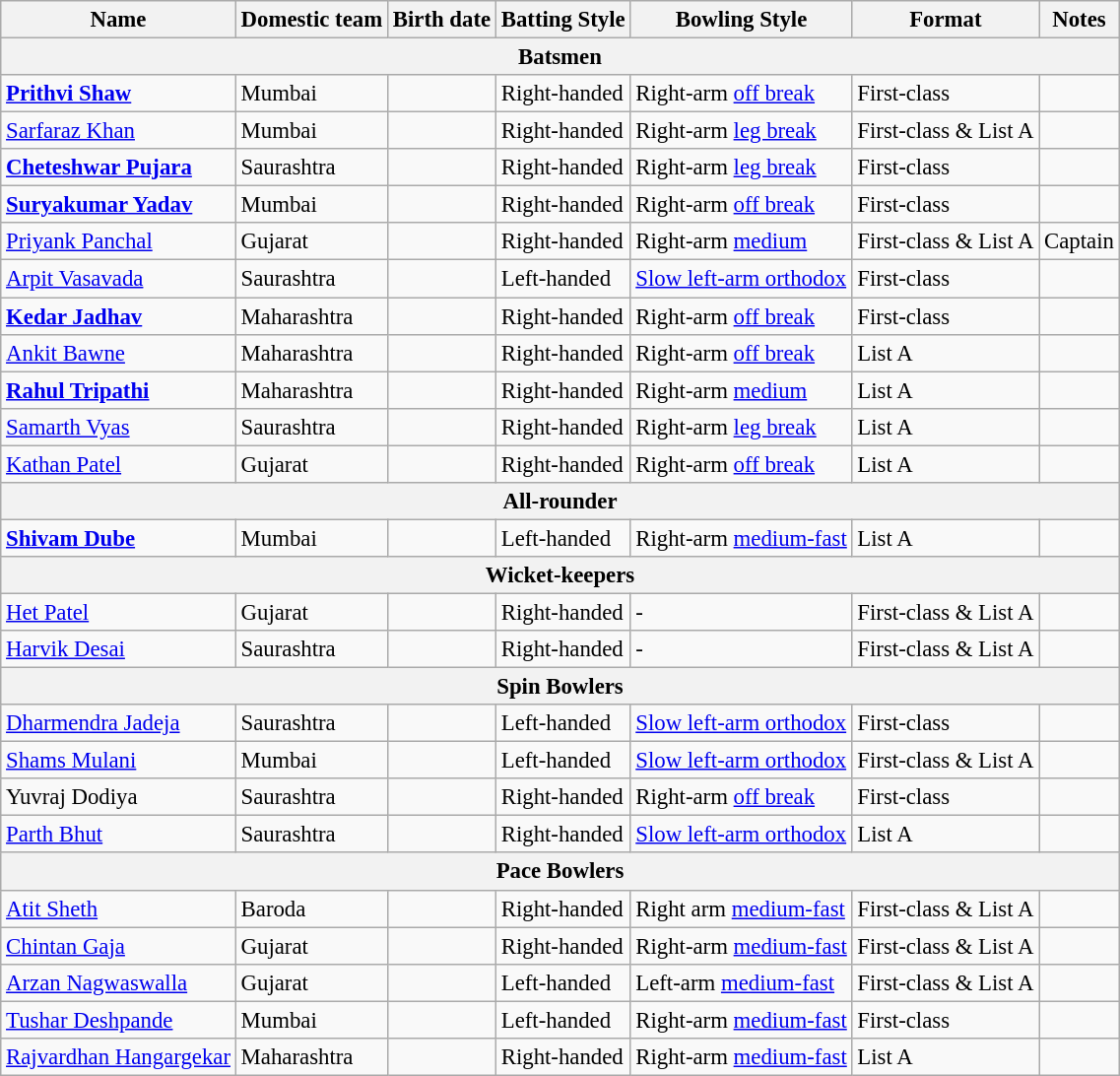<table class="wikitable"  style="font-size:95%;">
<tr>
<th>Name</th>
<th>Domestic team</th>
<th>Birth date</th>
<th>Batting Style</th>
<th>Bowling Style</th>
<th>Format</th>
<th>Notes</th>
</tr>
<tr>
<th colspan="7">Batsmen</th>
</tr>
<tr>
<td><strong><a href='#'>Prithvi Shaw</a></strong></td>
<td>Mumbai</td>
<td></td>
<td>Right-handed</td>
<td>Right-arm <a href='#'>off break</a></td>
<td>First-class</td>
<td></td>
</tr>
<tr>
<td><a href='#'>Sarfaraz Khan</a></td>
<td>Mumbai</td>
<td></td>
<td>Right-handed</td>
<td>Right-arm <a href='#'>leg break</a></td>
<td>First-class & List A</td>
<td></td>
</tr>
<tr>
<td><strong><a href='#'>Cheteshwar Pujara</a></strong></td>
<td>Saurashtra</td>
<td></td>
<td>Right-handed</td>
<td>Right-arm <a href='#'>leg break</a></td>
<td>First-class</td>
<td></td>
</tr>
<tr>
<td><strong><a href='#'>Suryakumar Yadav</a></strong></td>
<td>Mumbai</td>
<td></td>
<td>Right-handed</td>
<td>Right-arm <a href='#'>off break</a></td>
<td>First-class</td>
<td></td>
</tr>
<tr>
<td><a href='#'>Priyank Panchal</a></td>
<td>Gujarat</td>
<td></td>
<td>Right-handed</td>
<td>Right-arm <a href='#'>medium</a></td>
<td>First-class & List A</td>
<td>Captain</td>
</tr>
<tr>
<td><a href='#'>Arpit Vasavada</a></td>
<td>Saurashtra</td>
<td></td>
<td>Left-handed</td>
<td><a href='#'>Slow left-arm orthodox</a></td>
<td>First-class</td>
<td></td>
</tr>
<tr>
<td><strong><a href='#'>Kedar Jadhav</a></strong></td>
<td>Maharashtra</td>
<td></td>
<td>Right-handed</td>
<td>Right-arm <a href='#'>off break</a></td>
<td>First-class</td>
<td></td>
</tr>
<tr>
<td><a href='#'>Ankit Bawne</a></td>
<td>Maharashtra</td>
<td></td>
<td>Right-handed</td>
<td>Right-arm <a href='#'>off break</a></td>
<td>List A</td>
<td></td>
</tr>
<tr>
<td><strong><a href='#'>Rahul Tripathi</a></strong></td>
<td>Maharashtra</td>
<td></td>
<td>Right-handed</td>
<td>Right-arm <a href='#'>medium</a></td>
<td>List A</td>
<td></td>
</tr>
<tr>
<td><a href='#'>Samarth Vyas</a></td>
<td>Saurashtra</td>
<td></td>
<td>Right-handed</td>
<td>Right-arm <a href='#'>leg break</a></td>
<td>List A</td>
<td></td>
</tr>
<tr>
<td><a href='#'>Kathan Patel</a></td>
<td>Gujarat</td>
<td></td>
<td>Right-handed</td>
<td>Right-arm <a href='#'>off break</a></td>
<td>List A</td>
<td></td>
</tr>
<tr>
<th colspan="7">All-rounder</th>
</tr>
<tr>
<td><strong><a href='#'>Shivam Dube</a></strong></td>
<td>Mumbai</td>
<td></td>
<td>Left-handed</td>
<td>Right-arm <a href='#'>medium-fast</a></td>
<td>List A</td>
<td></td>
</tr>
<tr>
<th colspan="7">Wicket-keepers</th>
</tr>
<tr>
<td><a href='#'>Het Patel</a></td>
<td>Gujarat</td>
<td></td>
<td>Right-handed</td>
<td>-</td>
<td>First-class & List A</td>
<td></td>
</tr>
<tr>
<td><a href='#'>Harvik Desai</a></td>
<td>Saurashtra</td>
<td></td>
<td>Right-handed</td>
<td>-</td>
<td>First-class & List A</td>
<td></td>
</tr>
<tr>
<th colspan="7">Spin Bowlers</th>
</tr>
<tr>
<td><a href='#'>Dharmendra Jadeja</a></td>
<td>Saurashtra</td>
<td></td>
<td>Left-handed</td>
<td><a href='#'>Slow left-arm orthodox</a></td>
<td>First-class</td>
<td></td>
</tr>
<tr>
<td><a href='#'>Shams Mulani</a></td>
<td>Mumbai</td>
<td></td>
<td>Left-handed</td>
<td><a href='#'>Slow left-arm orthodox</a></td>
<td>First-class & List A</td>
<td></td>
</tr>
<tr>
<td>Yuvraj Dodiya</td>
<td>Saurashtra</td>
<td></td>
<td>Right-handed</td>
<td>Right-arm <a href='#'>off break</a></td>
<td>First-class</td>
<td></td>
</tr>
<tr>
<td><a href='#'>Parth Bhut</a></td>
<td>Saurashtra</td>
<td></td>
<td>Right-handed</td>
<td><a href='#'>Slow left-arm orthodox</a></td>
<td>List A</td>
<td></td>
</tr>
<tr>
<th colspan="7">Pace Bowlers</th>
</tr>
<tr>
<td><a href='#'>Atit Sheth</a></td>
<td>Baroda</td>
<td></td>
<td>Right-handed</td>
<td>Right arm <a href='#'>medium-fast</a></td>
<td>First-class & List A</td>
<td></td>
</tr>
<tr>
<td><a href='#'>Chintan Gaja</a></td>
<td>Gujarat</td>
<td></td>
<td>Right-handed</td>
<td>Right-arm <a href='#'>medium-fast</a></td>
<td>First-class & List A</td>
<td></td>
</tr>
<tr>
<td><a href='#'>Arzan Nagwaswalla</a></td>
<td>Gujarat</td>
<td></td>
<td>Left-handed</td>
<td>Left-arm <a href='#'>medium-fast</a></td>
<td>First-class & List A</td>
<td></td>
</tr>
<tr>
<td><a href='#'>Tushar Deshpande</a></td>
<td>Mumbai</td>
<td></td>
<td>Left-handed</td>
<td>Right-arm <a href='#'>medium-fast</a></td>
<td>First-class</td>
<td></td>
</tr>
<tr>
<td><a href='#'>Rajvardhan Hangargekar</a></td>
<td>Maharashtra</td>
<td></td>
<td>Right-handed</td>
<td>Right-arm <a href='#'>medium-fast</a></td>
<td>List A</td>
<td></td>
</tr>
</table>
